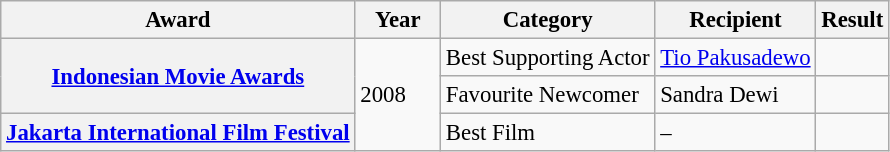<table class="wikitable plainrowheaders" style="font-size: 95%;">
<tr>
<th scope="col">Award</th>
<th scope="col"; width=50>Year</th>
<th scope="col">Category</th>
<th scope="col">Recipient</th>
<th scope="col">Result</th>
</tr>
<tr>
<th scope="row" rowspan="2"><a href='#'>Indonesian Movie Awards</a></th>
<td rowspan="3">2008</td>
<td>Best Supporting Actor</td>
<td><a href='#'>Tio Pakusadewo</a></td>
<td></td>
</tr>
<tr>
<td>Favourite Newcomer</td>
<td>Sandra Dewi</td>
<td></td>
</tr>
<tr>
<th scope="row"><a href='#'>Jakarta International Film Festival</a></th>
<td>Best Film</td>
<td>–</td>
<td></td>
</tr>
</table>
